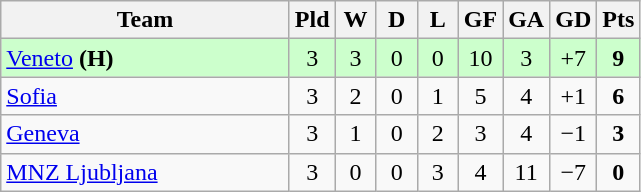<table class="wikitable" style="text-align:center;">
<tr>
<th width=185>Team</th>
<th width=20 abbr="Played">Pld</th>
<th width=20 abbr="Won">W</th>
<th width=20 abbr="Drawn">D</th>
<th width=20 abbr="Lost">L</th>
<th width=20 abbr="Goals for">GF</th>
<th width=20 abbr="Goals against">GA</th>
<th width=20 abbr="Goal difference">GD</th>
<th width=20 abbr="Points">Pts</th>
</tr>
<tr bgcolor=#ccffcc>
<td align=left> <a href='#'>Veneto</a> <strong>(H)</strong></td>
<td>3</td>
<td>3</td>
<td>0</td>
<td>0</td>
<td>10</td>
<td>3</td>
<td>+7</td>
<td><strong>9</strong></td>
</tr>
<tr>
<td align=left> <a href='#'>Sofia</a></td>
<td>3</td>
<td>2</td>
<td>0</td>
<td>1</td>
<td>5</td>
<td>4</td>
<td>+1</td>
<td><strong>6</strong></td>
</tr>
<tr>
<td align=left> <a href='#'>Geneva</a></td>
<td>3</td>
<td>1</td>
<td>0</td>
<td>2</td>
<td>3</td>
<td>4</td>
<td>−1</td>
<td><strong>3</strong></td>
</tr>
<tr>
<td align=left> <a href='#'>MNZ Ljubljana</a></td>
<td>3</td>
<td>0</td>
<td>0</td>
<td>3</td>
<td>4</td>
<td>11</td>
<td>−7</td>
<td><strong>0</strong></td>
</tr>
</table>
